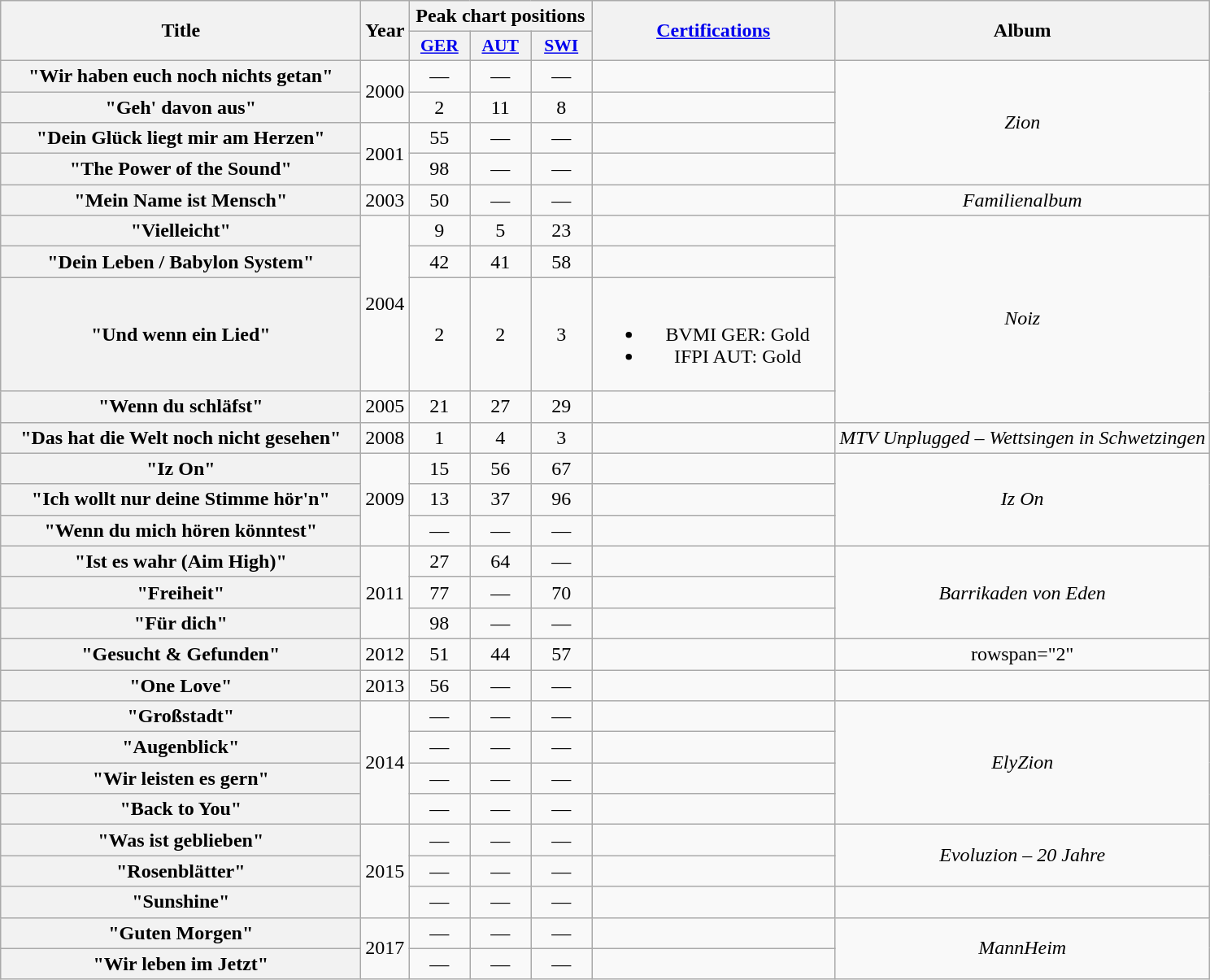<table class="wikitable plainrowheaders" style="text-align:center;">
<tr>
<th scope="col" rowspan="2" style="width:18em;">Title</th>
<th scope="col" rowspan="2">Year</th>
<th scope="col" colspan="3">Peak chart positions</th>
<th scope="col" rowspan="2" style="width:12em;"><a href='#'>Certifications</a></th>
<th scope="col" rowspan="2">Album</th>
</tr>
<tr>
<th style="width:3em;font-size:90%;"><a href='#'>GER</a><br></th>
<th style="width:3em;font-size:90%;"><a href='#'>AUT</a><br></th>
<th style="width:3em;font-size:90%;"><a href='#'>SWI</a><br></th>
</tr>
<tr>
<th scope="row">"Wir haben euch noch nichts getan"</th>
<td rowspan="2">2000</td>
<td>—</td>
<td>—</td>
<td>—</td>
<td></td>
<td rowspan="4"><em>Zion</em></td>
</tr>
<tr>
<th scope="row">"Geh' davon aus"</th>
<td>2</td>
<td>11</td>
<td>8</td>
<td></td>
</tr>
<tr>
<th scope="row">"Dein Glück liegt mir am Herzen"</th>
<td rowspan="2">2001</td>
<td>55</td>
<td>—</td>
<td>—</td>
<td></td>
</tr>
<tr>
<th scope="row">"The Power of the Sound"</th>
<td>98</td>
<td>—</td>
<td>—</td>
<td></td>
</tr>
<tr>
<th scope="row">"Mein Name ist Mensch"</th>
<td>2003</td>
<td>50</td>
<td>—</td>
<td>—</td>
<td></td>
<td><em>Familienalbum</em></td>
</tr>
<tr>
<th scope="row">"Vielleicht"</th>
<td rowspan="3">2004</td>
<td>9</td>
<td>5</td>
<td>23</td>
<td></td>
<td rowspan="4"><em>Noiz</em></td>
</tr>
<tr>
<th scope="row">"Dein Leben / Babylon System"</th>
<td>42</td>
<td>41</td>
<td>58</td>
<td></td>
</tr>
<tr>
<th scope="row">"Und wenn ein Lied"</th>
<td>2</td>
<td>2</td>
<td>3</td>
<td><br><ul><li>BVMI GER: Gold</li><li>IFPI AUT: Gold</li></ul></td>
</tr>
<tr>
<th scope="row">"Wenn du schläfst"</th>
<td>2005</td>
<td>21</td>
<td>27</td>
<td>29</td>
<td></td>
</tr>
<tr>
<th scope="row">"Das hat die Welt noch nicht gesehen"</th>
<td>2008</td>
<td>1</td>
<td>4</td>
<td>3</td>
<td></td>
<td><em>MTV Unplugged – Wettsingen in Schwetzingen</em></td>
</tr>
<tr>
<th scope="row">"Iz On"</th>
<td rowspan="3">2009</td>
<td>15</td>
<td>56</td>
<td>67</td>
<td></td>
<td rowspan="3"><em>Iz On</em></td>
</tr>
<tr>
<th scope="row">"Ich wollt nur deine Stimme hör'n"</th>
<td>13</td>
<td>37</td>
<td>96</td>
<td></td>
</tr>
<tr>
<th scope="row">"Wenn du mich hören könntest"</th>
<td>—</td>
<td>—</td>
<td>—</td>
<td></td>
</tr>
<tr>
<th scope="row">"Ist es wahr (Aim High)"</th>
<td rowspan="3">2011</td>
<td>27</td>
<td>64</td>
<td>—</td>
<td></td>
<td rowspan="3"><em>Barrikaden von Eden</em></td>
</tr>
<tr>
<th scope="row">"Freiheit"</th>
<td>77</td>
<td>—</td>
<td>70</td>
<td></td>
</tr>
<tr>
<th scope="row">"Für dich"</th>
<td>98</td>
<td>—</td>
<td>—</td>
<td></td>
</tr>
<tr>
<th scope="row">"Gesucht & Gefunden"</th>
<td>2012</td>
<td>51</td>
<td>44</td>
<td>57</td>
<td></td>
<td>rowspan="2" </td>
</tr>
<tr>
<th scope="row">"One Love"</th>
<td>2013</td>
<td>56</td>
<td>—</td>
<td>—</td>
<td></td>
</tr>
<tr>
<th scope="row">"Großstadt"</th>
<td rowspan="4">2014</td>
<td>—</td>
<td>—</td>
<td>—</td>
<td></td>
<td rowspan="4"><em>ElyZion</em></td>
</tr>
<tr>
<th scope="row">"Augenblick"</th>
<td>—</td>
<td>—</td>
<td>—</td>
<td></td>
</tr>
<tr>
<th scope="row">"Wir leisten es gern"</th>
<td>—</td>
<td>—</td>
<td>—</td>
<td></td>
</tr>
<tr>
<th scope="row">"Back to You"</th>
<td>—</td>
<td>—</td>
<td>—</td>
<td></td>
</tr>
<tr>
<th scope="row">"Was ist geblieben"</th>
<td rowspan="3">2015</td>
<td>—</td>
<td>—</td>
<td>—</td>
<td></td>
<td rowspan="2"><em>Evoluzion – 20 Jahre</em></td>
</tr>
<tr>
<th scope="row">"Rosenblätter"</th>
<td>—</td>
<td>—</td>
<td>—</td>
<td></td>
</tr>
<tr>
<th scope="row">"Sunshine"</th>
<td>—</td>
<td>—</td>
<td>—</td>
<td></td>
<td></td>
</tr>
<tr>
<th scope="row">"Guten Morgen"</th>
<td rowspan="2">2017</td>
<td>—</td>
<td>—</td>
<td>—</td>
<td></td>
<td rowspan="2"><em>MannHeim</em></td>
</tr>
<tr>
<th scope="row">"Wir leben im Jetzt"</th>
<td>—</td>
<td>—</td>
<td>—</td>
<td></td>
</tr>
</table>
